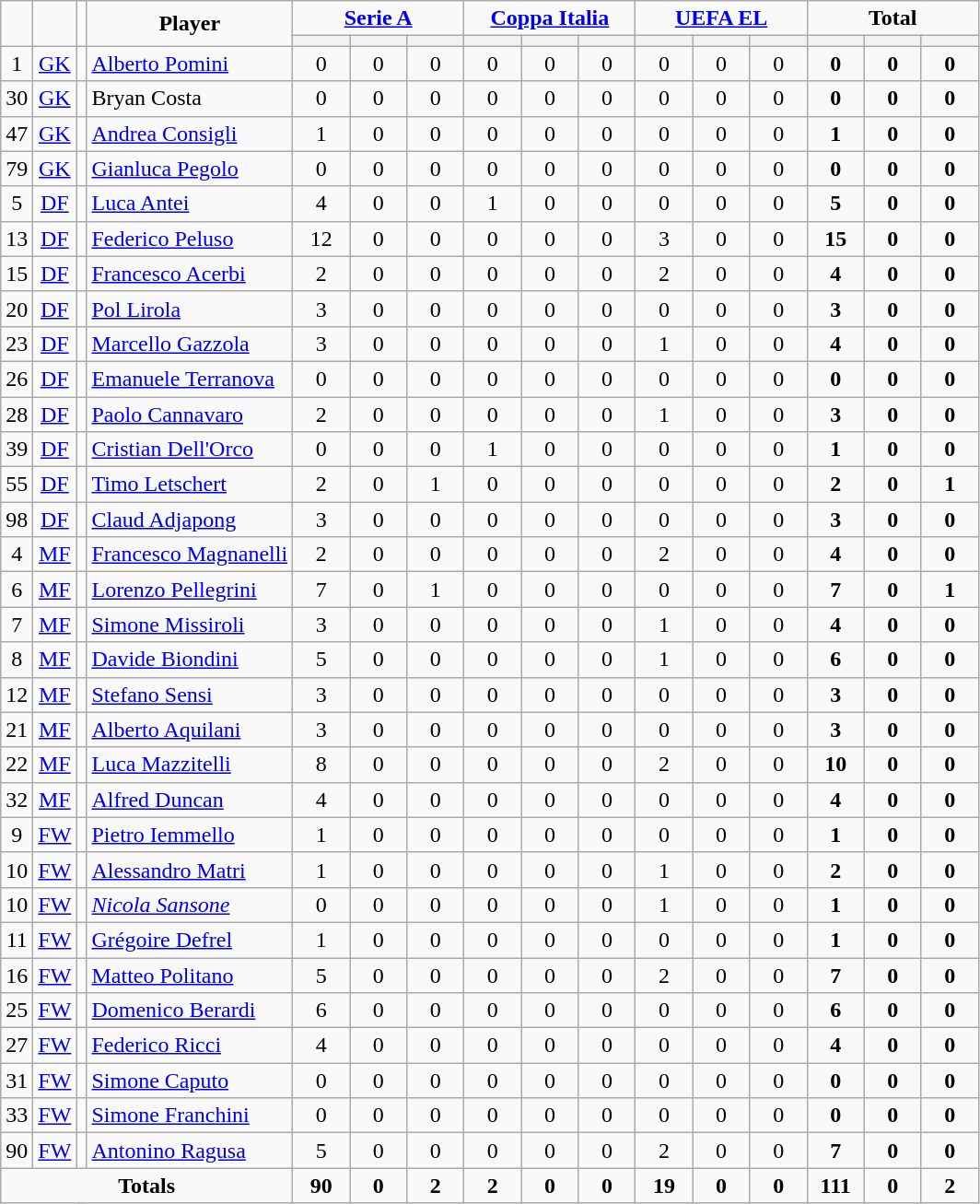<table class="wikitable" style="text-align:center;">
<tr>
<td rowspan="2" !width=15><strong></strong></td>
<td rowspan="2" !width=15><strong></strong></td>
<td rowspan="2" !width=15><strong></strong></td>
<td rowspan="2" !width=120><strong>Player</strong></td>
<td colspan="3"><strong><a href='#'>Serie A</a></strong></td>
<td colspan="3"><strong><a href='#'>Coppa Italia</a></strong></td>
<td colspan="3"><strong><a href='#'>UEFA EL</a></strong></td>
<td colspan="3"><strong>Total</strong></td>
</tr>
<tr>
<th width=34; background:#fe9;"></th>
<th width=34; background:#fe9;"></th>
<th width=34; background:#ff8888;"></th>
<th width=34; background:#fe9;"></th>
<th width=34; background:#fe9;"></th>
<th width=34; background:#ff8888;"></th>
<th width=34; background:#fe9;"></th>
<th width=34; background:#fe9;"></th>
<th width=34; background:#ff8888;"></th>
<th width=34; background:#fe9;"></th>
<th width=34; background:#fe9;"></th>
<th width=34; background:#ff8888;"></th>
</tr>
<tr>
<td>1</td>
<td><a href='#'>GK</a></td>
<td></td>
<td align=left><a href='#'>Alberto Pomini</a></td>
<td>0</td>
<td>0</td>
<td>0</td>
<td>0</td>
<td>0</td>
<td>0</td>
<td>0</td>
<td>0</td>
<td>0</td>
<td><strong>0</strong></td>
<td><strong>0</strong></td>
<td><strong>0</strong></td>
</tr>
<tr>
<td>30</td>
<td><a href='#'>GK</a></td>
<td></td>
<td align=left>Bryan Costa</td>
<td>0</td>
<td>0</td>
<td>0</td>
<td>0</td>
<td>0</td>
<td>0</td>
<td>0</td>
<td>0</td>
<td>0</td>
<td><strong>0</strong></td>
<td><strong>0</strong></td>
<td><strong>0</strong></td>
</tr>
<tr>
<td>47</td>
<td><a href='#'>GK</a></td>
<td></td>
<td align=left><a href='#'>Andrea Consigli</a></td>
<td>1</td>
<td>0</td>
<td>0</td>
<td>0</td>
<td>0</td>
<td>0</td>
<td>0</td>
<td>0</td>
<td>0</td>
<td><strong>1</strong></td>
<td><strong>0</strong></td>
<td><strong>0</strong></td>
</tr>
<tr>
<td>79</td>
<td><a href='#'>GK</a></td>
<td></td>
<td align=left><a href='#'>Gianluca Pegolo</a></td>
<td>0</td>
<td>0</td>
<td>0</td>
<td>0</td>
<td>0</td>
<td>0</td>
<td>0</td>
<td>0</td>
<td>0</td>
<td><strong>0</strong></td>
<td><strong>0</strong></td>
<td><strong>0</strong></td>
</tr>
<tr>
<td>5</td>
<td><a href='#'>DF</a></td>
<td></td>
<td align=left><a href='#'>Luca Antei</a></td>
<td>4</td>
<td>0</td>
<td>0</td>
<td>1</td>
<td>0</td>
<td>0</td>
<td>0</td>
<td>0</td>
<td>0</td>
<td><strong>5</strong></td>
<td><strong>0</strong></td>
<td><strong>0</strong></td>
</tr>
<tr>
<td>13</td>
<td><a href='#'>DF</a></td>
<td></td>
<td align=left><a href='#'>Federico Peluso</a></td>
<td>12</td>
<td>0</td>
<td>0</td>
<td>0</td>
<td>0</td>
<td>0</td>
<td>3</td>
<td>0</td>
<td>0</td>
<td><strong>15</strong></td>
<td><strong>0</strong></td>
<td><strong>0</strong></td>
</tr>
<tr>
<td>15</td>
<td><a href='#'>DF</a></td>
<td></td>
<td align=left><a href='#'>Francesco Acerbi</a></td>
<td>2</td>
<td>0</td>
<td>0</td>
<td>0</td>
<td>0</td>
<td>0</td>
<td>2</td>
<td>0</td>
<td>0</td>
<td><strong>4</strong></td>
<td><strong>0</strong></td>
<td><strong>0</strong></td>
</tr>
<tr>
<td>20</td>
<td><a href='#'>DF</a></td>
<td></td>
<td align=left><a href='#'>Pol Lirola</a></td>
<td>3</td>
<td>0</td>
<td>0</td>
<td>0</td>
<td>0</td>
<td>0</td>
<td>0</td>
<td>0</td>
<td>0</td>
<td><strong>3</strong></td>
<td><strong>0</strong></td>
<td><strong>0</strong></td>
</tr>
<tr>
<td>23</td>
<td><a href='#'>DF</a></td>
<td></td>
<td align=left><a href='#'>Marcello Gazzola</a></td>
<td>3</td>
<td>0</td>
<td>0</td>
<td>0</td>
<td>0</td>
<td>0</td>
<td>1</td>
<td>0</td>
<td>0</td>
<td><strong>4</strong></td>
<td><strong>0</strong></td>
<td><strong>0</strong></td>
</tr>
<tr>
<td>26</td>
<td><a href='#'>DF</a></td>
<td></td>
<td align=left><a href='#'>Emanuele Terranova</a></td>
<td>0</td>
<td>0</td>
<td>0</td>
<td>0</td>
<td>0</td>
<td>0</td>
<td>0</td>
<td>0</td>
<td>0</td>
<td><strong>0</strong></td>
<td><strong>0</strong></td>
<td><strong>0</strong></td>
</tr>
<tr>
<td>28</td>
<td><a href='#'>DF</a></td>
<td></td>
<td align=left><a href='#'>Paolo Cannavaro</a></td>
<td>2</td>
<td>0</td>
<td>0</td>
<td>0</td>
<td>0</td>
<td>0</td>
<td>1</td>
<td>0</td>
<td>0</td>
<td><strong>3</strong></td>
<td><strong>0</strong></td>
<td><strong>0</strong></td>
</tr>
<tr>
<td>39</td>
<td><a href='#'>DF</a></td>
<td></td>
<td align=left><a href='#'>Cristian Dell'Orco</a></td>
<td>0</td>
<td>0</td>
<td>0</td>
<td>1</td>
<td>0</td>
<td>0</td>
<td>0</td>
<td>0</td>
<td>0</td>
<td><strong>1</strong></td>
<td><strong>0</strong></td>
<td><strong>0</strong></td>
</tr>
<tr>
<td>55</td>
<td><a href='#'>DF</a></td>
<td></td>
<td align=left><a href='#'>Timo Letschert</a></td>
<td>2</td>
<td>0</td>
<td>1</td>
<td>0</td>
<td>0</td>
<td>0</td>
<td>0</td>
<td>0</td>
<td>0</td>
<td><strong>2</strong></td>
<td><strong>0</strong></td>
<td><strong>1</strong></td>
</tr>
<tr>
<td>98</td>
<td><a href='#'>DF</a></td>
<td></td>
<td align=left><a href='#'>Claud Adjapong</a></td>
<td>3</td>
<td>0</td>
<td>0</td>
<td>0</td>
<td>0</td>
<td>0</td>
<td>0</td>
<td>0</td>
<td>0</td>
<td><strong>3</strong></td>
<td><strong>0</strong></td>
<td><strong>0</strong></td>
</tr>
<tr>
<td>4</td>
<td><a href='#'>MF</a></td>
<td></td>
<td align=left><a href='#'>Francesco Magnanelli</a></td>
<td>2</td>
<td>0</td>
<td>0</td>
<td>0</td>
<td>0</td>
<td>0</td>
<td>2</td>
<td>0</td>
<td>0</td>
<td><strong>4</strong></td>
<td><strong>0</strong></td>
<td><strong>0</strong></td>
</tr>
<tr>
<td>6</td>
<td><a href='#'>MF</a></td>
<td></td>
<td align=left><a href='#'>Lorenzo Pellegrini</a></td>
<td>7</td>
<td>0</td>
<td>1</td>
<td>0</td>
<td>0</td>
<td>0</td>
<td>0</td>
<td>0</td>
<td>0</td>
<td><strong>7</strong></td>
<td><strong>0</strong></td>
<td><strong>1</strong></td>
</tr>
<tr>
<td>7</td>
<td><a href='#'>MF</a></td>
<td></td>
<td align=left><a href='#'>Simone Missiroli</a></td>
<td>3</td>
<td>0</td>
<td>0</td>
<td>0</td>
<td>0</td>
<td>0</td>
<td>1</td>
<td>0</td>
<td>0</td>
<td><strong>4</strong></td>
<td><strong>0</strong></td>
<td><strong>0</strong></td>
</tr>
<tr>
<td>8</td>
<td><a href='#'>MF</a></td>
<td></td>
<td align=left><a href='#'>Davide Biondini</a></td>
<td>5</td>
<td>0</td>
<td>0</td>
<td>0</td>
<td>0</td>
<td>0</td>
<td>1</td>
<td>0</td>
<td>0</td>
<td><strong>6</strong></td>
<td><strong>0</strong></td>
<td><strong>0</strong></td>
</tr>
<tr>
<td>12</td>
<td><a href='#'>MF</a></td>
<td></td>
<td align=left><a href='#'>Stefano Sensi</a></td>
<td>3</td>
<td>0</td>
<td>0</td>
<td>0</td>
<td>0</td>
<td>0</td>
<td>0</td>
<td>0</td>
<td>0</td>
<td><strong>3</strong></td>
<td><strong>0</strong></td>
<td><strong>0</strong></td>
</tr>
<tr>
<td>21</td>
<td><a href='#'>MF</a></td>
<td></td>
<td align=left><a href='#'>Alberto Aquilani</a></td>
<td>3</td>
<td>0</td>
<td>0</td>
<td>0</td>
<td>0</td>
<td>0</td>
<td>0</td>
<td>0</td>
<td>0</td>
<td><strong>3</strong></td>
<td><strong>0</strong></td>
<td><strong>0</strong></td>
</tr>
<tr>
<td>22</td>
<td><a href='#'>MF</a></td>
<td></td>
<td align=left><a href='#'>Luca Mazzitelli</a></td>
<td>8</td>
<td>0</td>
<td>0</td>
<td>0</td>
<td>0</td>
<td>0</td>
<td>2</td>
<td>0</td>
<td>0</td>
<td><strong>10</strong></td>
<td><strong>0</strong></td>
<td><strong>0</strong></td>
</tr>
<tr>
<td>32</td>
<td><a href='#'>MF</a></td>
<td></td>
<td align=left><a href='#'>Alfred Duncan</a></td>
<td>4</td>
<td>0</td>
<td>0</td>
<td>0</td>
<td>0</td>
<td>0</td>
<td>0</td>
<td>0</td>
<td>0</td>
<td><strong>4</strong></td>
<td><strong>0</strong></td>
<td><strong>0</strong></td>
</tr>
<tr>
<td>9</td>
<td><a href='#'>FW</a></td>
<td></td>
<td align=left><a href='#'>Pietro Iemmello</a></td>
<td>1</td>
<td>0</td>
<td>0</td>
<td>0</td>
<td>0</td>
<td>0</td>
<td>0</td>
<td>0</td>
<td>0</td>
<td><strong>1</strong></td>
<td><strong>0</strong></td>
<td><strong>0</strong></td>
</tr>
<tr>
<td>10</td>
<td><a href='#'>FW</a></td>
<td></td>
<td align=left><a href='#'>Alessandro Matri</a></td>
<td>1</td>
<td>0</td>
<td>0</td>
<td>0</td>
<td>0</td>
<td>0</td>
<td>1</td>
<td>0</td>
<td>0</td>
<td><strong>2</strong></td>
<td><strong>0</strong></td>
<td><strong>0</strong></td>
</tr>
<tr>
<td>10</td>
<td><a href='#'>FW</a></td>
<td></td>
<td align=left><em><a href='#'>Nicola Sansone</a></em></td>
<td>0</td>
<td>0</td>
<td>0</td>
<td>0</td>
<td>0</td>
<td>0</td>
<td>1</td>
<td>0</td>
<td>0</td>
<td><strong>1</strong></td>
<td><strong>0</strong></td>
<td><strong>0</strong></td>
</tr>
<tr>
<td>11</td>
<td><a href='#'>FW</a></td>
<td></td>
<td align=left><a href='#'>Grégoire Defrel</a></td>
<td>1</td>
<td>0</td>
<td>0</td>
<td>0</td>
<td>0</td>
<td>0</td>
<td>0</td>
<td>0</td>
<td>0</td>
<td><strong>1</strong></td>
<td><strong>0</strong></td>
<td><strong>0</strong></td>
</tr>
<tr>
<td>16</td>
<td><a href='#'>FW</a></td>
<td></td>
<td align=left><a href='#'>Matteo Politano</a></td>
<td>5</td>
<td>0</td>
<td>0</td>
<td>0</td>
<td>0</td>
<td>0</td>
<td>2</td>
<td>0</td>
<td>0</td>
<td><strong>7</strong></td>
<td><strong>0</strong></td>
<td><strong>0</strong></td>
</tr>
<tr>
<td>25</td>
<td><a href='#'>FW</a></td>
<td></td>
<td align=left><a href='#'>Domenico Berardi</a></td>
<td>6</td>
<td>0</td>
<td>0</td>
<td>0</td>
<td>0</td>
<td>0</td>
<td>0</td>
<td>0</td>
<td>0</td>
<td><strong>6</strong></td>
<td><strong>0</strong></td>
<td><strong>0</strong></td>
</tr>
<tr>
<td>27</td>
<td><a href='#'>FW</a></td>
<td></td>
<td align=left><a href='#'>Federico Ricci</a></td>
<td>4</td>
<td>0</td>
<td>0</td>
<td>0</td>
<td>0</td>
<td>0</td>
<td>0</td>
<td>0</td>
<td>0</td>
<td><strong>4</strong></td>
<td><strong>0</strong></td>
<td><strong>0</strong></td>
</tr>
<tr>
<td>31</td>
<td><a href='#'>FW</a></td>
<td></td>
<td align=left><a href='#'>Simone Caputo</a></td>
<td>0</td>
<td>0</td>
<td>0</td>
<td>0</td>
<td>0</td>
<td>0</td>
<td>0</td>
<td>0</td>
<td>0</td>
<td><strong>0</strong></td>
<td><strong>0</strong></td>
<td><strong>0</strong></td>
</tr>
<tr>
<td>33</td>
<td><a href='#'>FW</a></td>
<td></td>
<td align=left><a href='#'>Simone Franchini</a></td>
<td>0</td>
<td>0</td>
<td>0</td>
<td>0</td>
<td>0</td>
<td>0</td>
<td>0</td>
<td>0</td>
<td>0</td>
<td><strong>0</strong></td>
<td><strong>0</strong></td>
<td><strong>0</strong></td>
</tr>
<tr>
<td>90</td>
<td><a href='#'>FW</a></td>
<td></td>
<td align=left><a href='#'>Antonino Ragusa</a></td>
<td>5</td>
<td>0</td>
<td>0</td>
<td>0</td>
<td>0</td>
<td>0</td>
<td>2</td>
<td>0</td>
<td>0</td>
<td><strong>7</strong></td>
<td><strong>0</strong></td>
<td><strong>0</strong></td>
</tr>
<tr>
<td colspan=4><strong>Totals</strong></td>
<td><strong>90</strong></td>
<td><strong>0</strong></td>
<td><strong>2</strong></td>
<td><strong>2</strong></td>
<td><strong>0</strong></td>
<td><strong>0</strong></td>
<td><strong>19</strong></td>
<td><strong>0</strong></td>
<td><strong>0</strong></td>
<td><strong>111</strong></td>
<td><strong>0</strong></td>
<td><strong>2</strong></td>
</tr>
</table>
